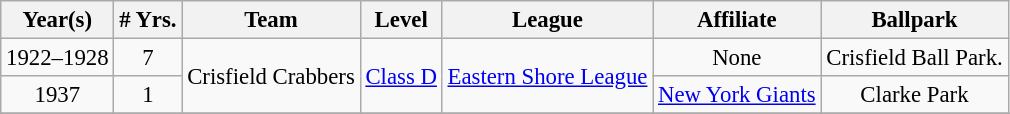<table class="wikitable" style="text-align:center; font-size: 95%;">
<tr>
<th>Year(s)</th>
<th># Yrs.</th>
<th>Team</th>
<th>Level</th>
<th>League</th>
<th>Affiliate</th>
<th>Ballpark</th>
</tr>
<tr>
<td>1922–1928</td>
<td>7</td>
<td rowspan=2>Crisfield Crabbers</td>
<td rowspan=2><a href='#'>Class D</a></td>
<td rowspan=2><a href='#'>Eastern Shore League</a></td>
<td>None</td>
<td>Crisfield Ball Park.</td>
</tr>
<tr>
<td>1937</td>
<td>1</td>
<td><a href='#'>New York Giants</a></td>
<td>Clarke Park</td>
</tr>
<tr>
</tr>
</table>
